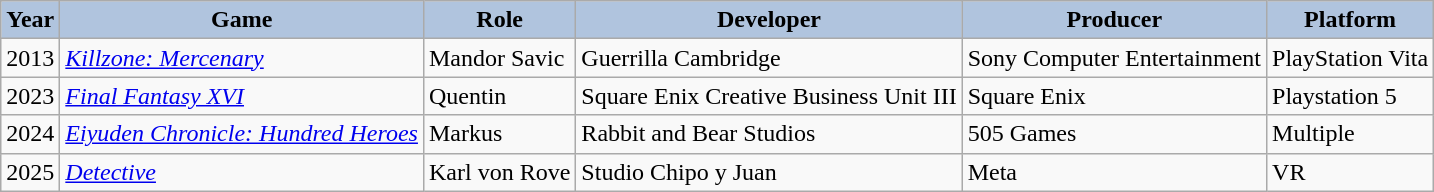<table class="wikitable">
<tr>
<th style="background-color: #B0C4DE;">Year</th>
<th style="background-color: #B0C4DE;">Game</th>
<th style="background-color: #B0C4DE;">Role</th>
<th style="background-color: #B0C4DE;">Developer</th>
<th style="background-color: #B0C4DE;">Producer</th>
<th style="background-color: #B0C4DE;">Platform</th>
</tr>
<tr>
<td>2013</td>
<td><em><a href='#'>Killzone: Mercenary</a></em></td>
<td>Mandor Savic</td>
<td>Guerrilla Cambridge</td>
<td>Sony Computer Entertainment</td>
<td>PlayStation Vita</td>
</tr>
<tr>
<td>2023</td>
<td><em><a href='#'>Final Fantasy XVI</a></em></td>
<td>Quentin</td>
<td>Square Enix Creative Business Unit III</td>
<td>Square Enix</td>
<td>Playstation 5</td>
</tr>
<tr>
<td>2024</td>
<td><em><a href='#'>Eiyuden Chronicle: Hundred Heroes</a></em></td>
<td>Markus</td>
<td>Rabbit and Bear Studios</td>
<td>505 Games</td>
<td>Multiple</td>
</tr>
<tr>
<td>2025</td>
<td><em><a href='#'>Detective</a></em></td>
<td>Karl von Rove</td>
<td>Studio Chipo y Juan</td>
<td>Meta</td>
<td>VR</td>
</tr>
</table>
